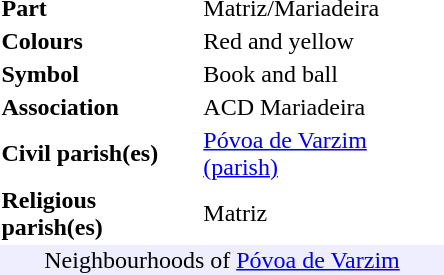<table class="toccolours" width=300 style="float:right; margin-left: 1em;" border=0>
<tr>
<td></td>
</tr>
<tr>
<td><strong>Part</strong></td>
<td>Matriz/Mariadeira</td>
</tr>
<tr>
<td><strong>Colours</strong></td>
<td>Red and yellow</td>
</tr>
<tr>
<td><strong>Symbol</strong></td>
<td>Book and ball</td>
</tr>
<tr>
<td><strong>Association</strong></td>
<td>ACD Mariadeira</td>
</tr>
<tr>
<td><strong>Civil parish(es)</strong></td>
<td><a href='#'>Póvoa de Varzim (parish)</a></td>
</tr>
<tr>
<td><strong>Religious parish(es)</strong></td>
<td>Matriz</td>
</tr>
<tr>
<td align="center" colspan="2" bgcolor="#EEEEFF">Neighbourhoods of <a href='#'>Póvoa de Varzim</a> </td>
</tr>
<tr>
</tr>
</table>
